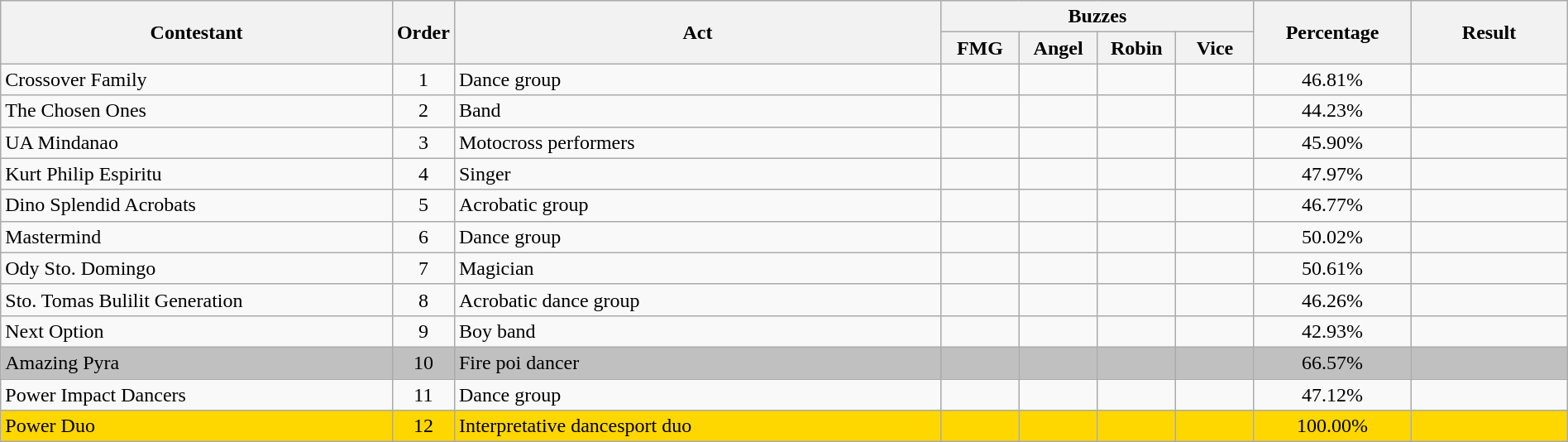<table class="wikitable" style="text-align:center; width:100%;">
<tr>
<th rowspan="2" style="width:25%;">Contestant</th>
<th rowspan="2" style="width:03%;">Order</th>
<th rowspan="2">Act</th>
<th colspan="4" style="width:20%;">Buzzes</th>
<th rowspan="2" style="width:10%;">Percentage</th>
<th rowspan="2" style="width:10%;">Result</th>
</tr>
<tr>
<th style="width:05%;">FMG</th>
<th style="width:05%;">Angel</th>
<th style="width:05%;">Robin</th>
<th style="width:05%;">Vice</th>
</tr>
<tr>
<td scope="row" align="left">Crossover Family</td>
<td>1</td>
<td align="left">Dance group</td>
<td></td>
<td></td>
<td></td>
<td></td>
<td>46.81%</td>
<td></td>
</tr>
<tr>
<td scope="row" align="left">The Chosen Ones</td>
<td>2</td>
<td align="left">Band</td>
<td></td>
<td></td>
<td></td>
<td></td>
<td>44.23%</td>
<td></td>
</tr>
<tr>
<td scope="row" align="left">UA Mindanao</td>
<td>3</td>
<td align="left">Motocross performers</td>
<td></td>
<td></td>
<td></td>
<td></td>
<td>45.90%</td>
<td></td>
</tr>
<tr>
<td scope="row" align="left">Kurt Philip Espiritu</td>
<td>4</td>
<td align="left">Singer</td>
<td></td>
<td></td>
<td></td>
<td></td>
<td>47.97%</td>
<td></td>
</tr>
<tr>
<td scope="row" align="left">Dino Splendid Acrobats</td>
<td>5</td>
<td align="left">Acrobatic group</td>
<td></td>
<td></td>
<td></td>
<td></td>
<td>46.77%</td>
<td></td>
</tr>
<tr>
<td scope="row" align="left">Mastermind</td>
<td>6</td>
<td align="left">Dance group</td>
<td></td>
<td></td>
<td></td>
<td></td>
<td>50.02%</td>
<td></td>
</tr>
<tr>
<td scope="row" align="left">Ody Sto. Domingo</td>
<td>7</td>
<td align="left">Magician</td>
<td></td>
<td></td>
<td></td>
<td></td>
<td>50.61%</td>
<td></td>
</tr>
<tr>
<td scope="row" align="left">Sto. Tomas Bulilit Generation</td>
<td>8</td>
<td align="left">Acrobatic dance group</td>
<td></td>
<td></td>
<td></td>
<td></td>
<td>46.26%</td>
<td></td>
</tr>
<tr>
<td scope="row" align="left">Next Option</td>
<td>9</td>
<td align="left">Boy band</td>
<td></td>
<td></td>
<td></td>
<td></td>
<td>42.93%</td>
<td></td>
</tr>
<tr bgcolor=silver>
<td scope="row" align="left">Amazing Pyra</td>
<td>10</td>
<td align="left">Fire poi dancer</td>
<td></td>
<td></td>
<td></td>
<td></td>
<td>66.57%</td>
<td></td>
</tr>
<tr>
<td scope="row" align="left">Power Impact Dancers </td>
<td>11</td>
<td align="left">Dance group</td>
<td></td>
<td></td>
<td></td>
<td></td>
<td>47.12%</td>
<td></td>
</tr>
<tr bgcolor=gold>
<td scope="row" align="left">Power Duo </td>
<td>12</td>
<td align="left">Interpretative dancesport duo</td>
<td></td>
<td></td>
<td></td>
<td></td>
<td>100.00%</td>
<td></td>
</tr>
</table>
